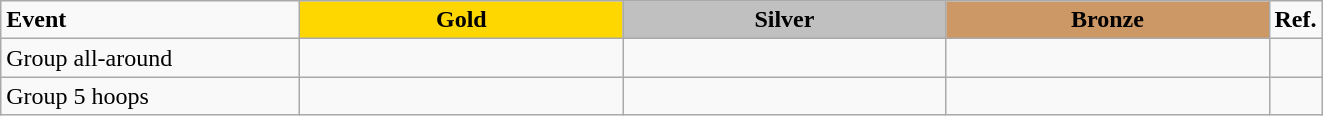<table class="wikitable">
<tr>
<td style="width:12em;"><strong>Event</strong></td>
<td style="text-align:center; background:gold; width:13em;"><strong>Gold</strong></td>
<td style="text-align:center; background:silver; width:13em;"><strong>Silver</strong></td>
<td style="text-align:center; background:#c96; width:13em;"><strong>Bronze</strong></td>
<td style="width:1em;"><strong>Ref.</strong></td>
</tr>
<tr>
<td>Group all-around</td>
<td><br></td>
<td><br></td>
<td><br></td>
<td></td>
</tr>
<tr>
<td>Group 5 hoops</td>
<td><br></td>
<td><br></td>
<td><br></td>
<td></td>
</tr>
</table>
